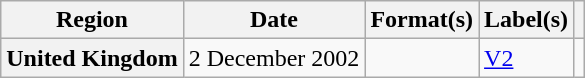<table class="wikitable plainrowheaders">
<tr>
<th scope="col">Region</th>
<th scope="col">Date</th>
<th scope="col">Format(s)</th>
<th scope="col">Label(s)</th>
<th scope="col"></th>
</tr>
<tr>
<th scope="row">United Kingdom</th>
<td>2 December 2002</td>
<td></td>
<td><a href='#'>V2</a></td>
<td align="center"></td>
</tr>
</table>
